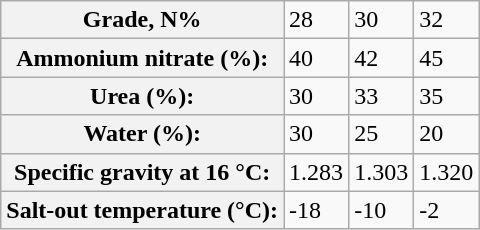<table class="wikitable">
<tr>
<th>Grade, N%</th>
<td>28</td>
<td>30</td>
<td>32</td>
</tr>
<tr>
<th>Ammonium nitrate (%):</th>
<td>40</td>
<td>42</td>
<td>45</td>
</tr>
<tr>
<th>Urea (%):</th>
<td>30</td>
<td>33</td>
<td>35</td>
</tr>
<tr>
<th>Water (%):</th>
<td>30</td>
<td>25</td>
<td>20</td>
</tr>
<tr>
<th>Specific gravity at 16 °C:</th>
<td>1.283</td>
<td>1.303</td>
<td>1.320</td>
</tr>
<tr>
<th>Salt-out temperature (°C):</th>
<td>-18</td>
<td>-10</td>
<td>-2<br></td>
</tr>
</table>
